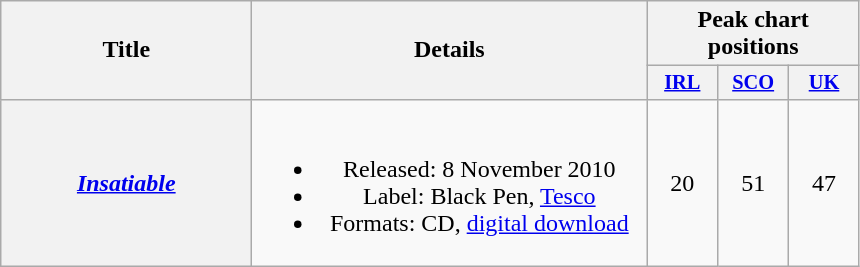<table class="wikitable plainrowheaders" style="text-align:center;">
<tr>
<th scope="col" rowspan="2" style="width:10em;">Title</th>
<th scope="col" rowspan="2" style="width:16em;">Details</th>
<th scope="col" colspan="3">Peak chart positions</th>
</tr>
<tr>
<th scope="col" style="width:3em;font-size:85%;"><a href='#'>IRL</a><br></th>
<th scope="col" style="width:3em;font-size:85%;"><a href='#'>SCO</a><br></th>
<th scope="col" style="width:3em;font-size:85%;"><a href='#'>UK</a><br></th>
</tr>
<tr>
<th scope="row"><em><a href='#'>Insatiable</a></em></th>
<td><br><ul><li>Released: 8 November 2010</li><li>Label: Black Pen, <a href='#'>Tesco</a></li><li>Formats: CD, <a href='#'>digital download</a></li></ul></td>
<td>20</td>
<td>51</td>
<td>47</td>
</tr>
</table>
